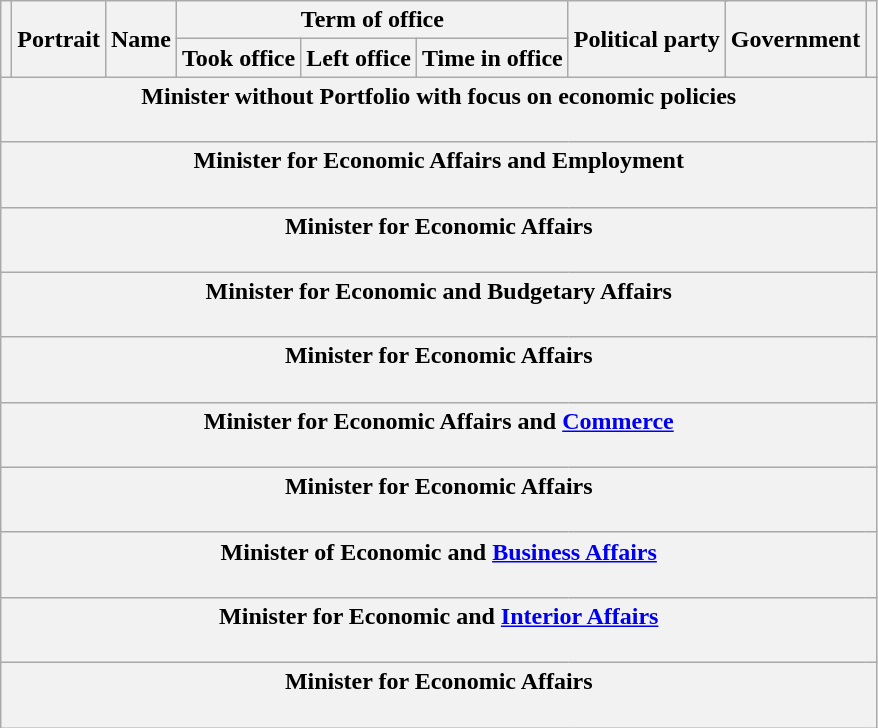<table class="wikitable" style="text-align:center;">
<tr>
<th rowspan=2></th>
<th rowspan=2>Portrait</th>
<th rowspan=2>Name<br></th>
<th colspan=3>Term of office</th>
<th colspan=2 rowspan=2>Political party</th>
<th rowspan=2>Government</th>
<th rowspan=2></th>
</tr>
<tr>
<th>Took office</th>
<th>Left office</th>
<th>Time in office</th>
</tr>
<tr>
<th colspan=10>Minister without Portfolio with focus on economic policies<br><br></th>
</tr>
<tr>
<th colspan=10>Minister for Economic Affairs and Employment<br><br></th>
</tr>
<tr>
<th colspan=10>Minister for Economic Affairs<br><br>




</th>
</tr>
<tr>
<th colspan=10>Minister for Economic and Budgetary Affairs<br><br></th>
</tr>
<tr>
<th colspan=10>Minister for Economic Affairs<br><br></th>
</tr>
<tr>
<th colspan=10>Minister for Economic Affairs and <a href='#'>Commerce</a><br><br></th>
</tr>
<tr>
<th colspan=10>Minister for Economic Affairs<br><br>







</th>
</tr>
<tr>
<th colspan=10>Minister of Economic and <a href='#'>Business Affairs</a><br><br>

</th>
</tr>
<tr>
<th colspan=10>Minister for Economic and <a href='#'>Interior Affairs</a><br><br>

</th>
</tr>
<tr>
<th colspan=10>Minister for Economic Affairs<br><br>


</th>
</tr>
</table>
